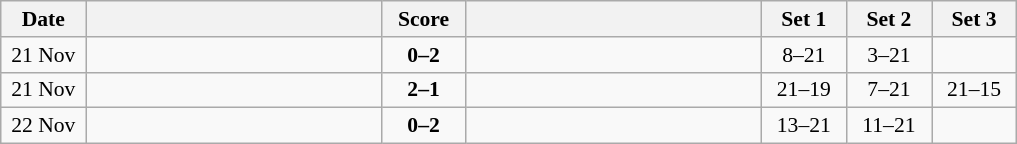<table class="wikitable" style="text-align: center; font-size:90% ">
<tr>
<th width="50">Date</th>
<th align="right" width="190"></th>
<th width="50">Score</th>
<th align="left" width="190"></th>
<th width="50">Set 1</th>
<th width="50">Set 2</th>
<th width="50">Set 3</th>
</tr>
<tr>
<td>21 Nov</td>
<td align=right></td>
<td align=center><strong>0–2</strong></td>
<td align=left><strong></strong></td>
<td>8–21</td>
<td>3–21</td>
<td></td>
</tr>
<tr>
<td>21 Nov</td>
<td align=right><strong></strong></td>
<td align=center><strong>2–1</strong></td>
<td align=left></td>
<td>21–19</td>
<td>7–21</td>
<td>21–15</td>
</tr>
<tr>
<td>22 Nov</td>
<td align=right></td>
<td align=center><strong>0–2</strong></td>
<td align=left><strong></strong></td>
<td>13–21</td>
<td>11–21</td>
<td></td>
</tr>
</table>
